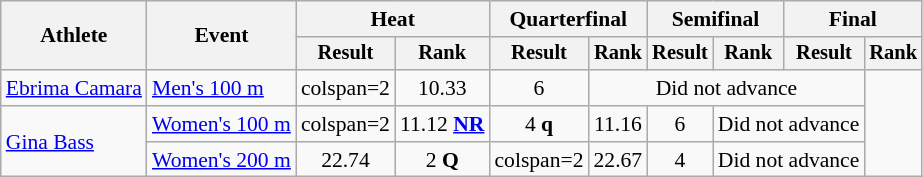<table class="wikitable" style="font-size:90%">
<tr>
<th rowspan="2">Athlete</th>
<th rowspan="2">Event</th>
<th colspan="2">Heat</th>
<th colspan="2">Quarterfinal</th>
<th colspan="2">Semifinal</th>
<th colspan="2">Final</th>
</tr>
<tr style="font-size:95%">
<th>Result</th>
<th>Rank</th>
<th>Result</th>
<th>Rank</th>
<th>Result</th>
<th>Rank</th>
<th>Result</th>
<th>Rank</th>
</tr>
<tr align=center>
<td align=left><a href='#'>Ebrima Camara</a></td>
<td align=left><a href='#'>Men's 100 m</a></td>
<td>colspan=2 </td>
<td>10.33</td>
<td>6</td>
<td colspan="4">Did not advance</td>
</tr>
<tr align=center>
<td align=left rowspan=2><a href='#'>Gina Bass</a></td>
<td align=left><a href='#'>Women's 100 m</a></td>
<td>colspan=2 </td>
<td>11.12 <strong><a href='#'>NR</a></strong></td>
<td>4 <strong>q</strong></td>
<td>11.16</td>
<td>6</td>
<td colspan="2">Did not advance</td>
</tr>
<tr align=center>
<td align=left><a href='#'>Women's 200 m</a></td>
<td>22.74</td>
<td>2 <strong>Q</strong></td>
<td>colspan=2 </td>
<td>22.67</td>
<td>4</td>
<td colspan="2">Did not advance</td>
</tr>
</table>
